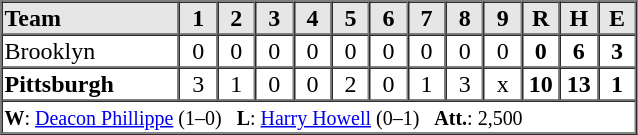<table border=1 cellspacing=0 width=425 style="margin-left:3em;">
<tr style="text-align:center; background-color:#e6e6e6;">
<th align=left width=28%>Team</th>
<th width=6%>1</th>
<th width=6%>2</th>
<th width=6%>3</th>
<th width=6%>4</th>
<th width=6%>5</th>
<th width=6%>6</th>
<th width=6%>7</th>
<th width=6%>8</th>
<th width=6%>9</th>
<th width=6%>R</th>
<th width=6%>H</th>
<th width=6%>E</th>
</tr>
<tr style="text-align:center;">
<td align=left>Brooklyn</td>
<td>0</td>
<td>0</td>
<td>0</td>
<td>0</td>
<td>0</td>
<td>0</td>
<td>0</td>
<td>0</td>
<td>0</td>
<td><strong>0</strong></td>
<td><strong>6</strong></td>
<td><strong>3</strong></td>
</tr>
<tr style="text-align:center;">
<td align=left><strong>Pittsburgh</strong></td>
<td>3</td>
<td>1</td>
<td>0</td>
<td>0</td>
<td>2</td>
<td>0</td>
<td>1</td>
<td>3</td>
<td>x</td>
<td><strong>10</strong></td>
<td><strong>13</strong></td>
<td><strong>1</strong></td>
</tr>
<tr style="text-align:left;">
<td colspan=13><small><strong>W</strong>: <a href='#'>Deacon Phillippe</a> (1–0)   <strong>L</strong>: <a href='#'>Harry Howell</a> (0–1)   <strong>Att.</strong>: 2,500</small></td>
</tr>
</table>
